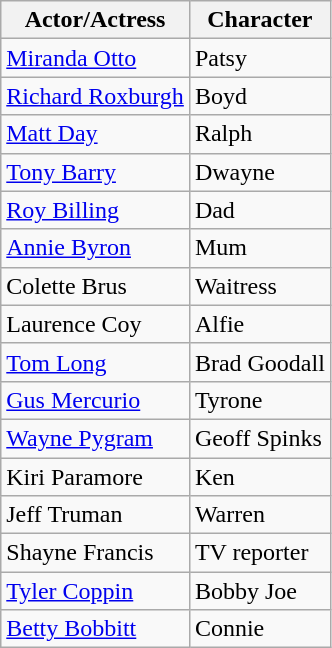<table class="wikitable">
<tr>
<th>Actor/Actress</th>
<th>Character</th>
</tr>
<tr>
<td><a href='#'>Miranda Otto</a></td>
<td>Patsy</td>
</tr>
<tr>
<td><a href='#'>Richard Roxburgh</a></td>
<td>Boyd</td>
</tr>
<tr>
<td><a href='#'>Matt Day</a></td>
<td>Ralph</td>
</tr>
<tr>
<td><a href='#'>Tony Barry</a></td>
<td>Dwayne</td>
</tr>
<tr>
<td><a href='#'>Roy Billing</a></td>
<td>Dad</td>
</tr>
<tr>
<td><a href='#'>Annie Byron</a></td>
<td>Mum</td>
</tr>
<tr>
<td>Colette Brus</td>
<td>Waitress</td>
</tr>
<tr>
<td>Laurence Coy</td>
<td>Alfie</td>
</tr>
<tr>
<td><a href='#'>Tom Long</a></td>
<td>Brad Goodall</td>
</tr>
<tr>
<td><a href='#'>Gus Mercurio</a></td>
<td>Tyrone</td>
</tr>
<tr>
<td><a href='#'>Wayne Pygram</a></td>
<td>Geoff Spinks</td>
</tr>
<tr>
<td>Kiri Paramore</td>
<td>Ken</td>
</tr>
<tr>
<td>Jeff Truman</td>
<td>Warren</td>
</tr>
<tr>
<td>Shayne Francis</td>
<td>TV reporter</td>
</tr>
<tr>
<td><a href='#'>Tyler Coppin</a></td>
<td>Bobby Joe</td>
</tr>
<tr>
<td><a href='#'>Betty Bobbitt</a></td>
<td>Connie</td>
</tr>
</table>
